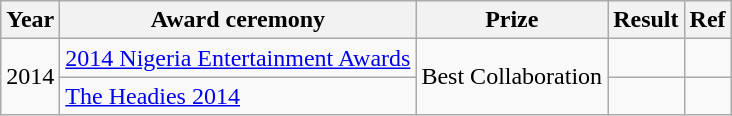<table class ="wikitable">
<tr>
<th>Year</th>
<th>Award ceremony</th>
<th>Prize</th>
<th>Result</th>
<th>Ref</th>
</tr>
<tr>
<td rowspan="2">2014</td>
<td><a href='#'>2014 Nigeria Entertainment Awards</a></td>
<td rowspan="2">Best Collaboration</td>
<td></td>
<td></td>
</tr>
<tr>
<td><a href='#'>The Headies 2014</a></td>
<td></td>
<td></td>
</tr>
</table>
